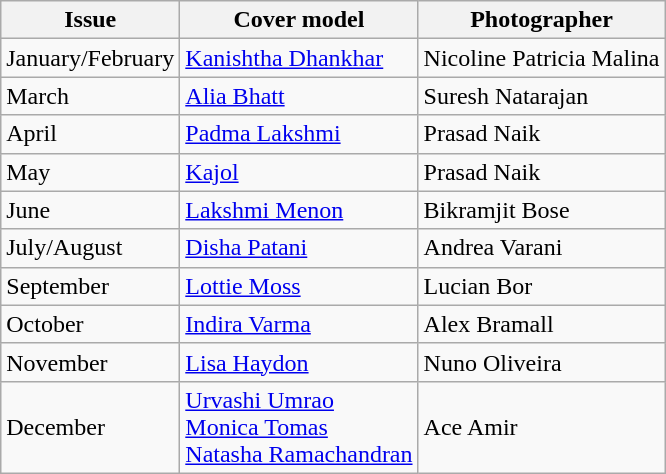<table class="sortable wikitable">
<tr>
<th>Issue</th>
<th>Cover model</th>
<th>Photographer</th>
</tr>
<tr>
<td>January/February</td>
<td><a href='#'>Kanishtha Dhankhar</a></td>
<td>Nicoline Patricia Malina</td>
</tr>
<tr>
<td>March</td>
<td><a href='#'>Alia Bhatt</a></td>
<td>Suresh Natarajan</td>
</tr>
<tr>
<td>April</td>
<td><a href='#'>Padma Lakshmi</a></td>
<td>Prasad Naik</td>
</tr>
<tr>
<td>May</td>
<td><a href='#'>Kajol</a></td>
<td>Prasad Naik</td>
</tr>
<tr>
<td>June</td>
<td><a href='#'>Lakshmi Menon</a></td>
<td>Bikramjit Bose</td>
</tr>
<tr>
<td>July/August</td>
<td><a href='#'>Disha Patani</a></td>
<td>Andrea Varani</td>
</tr>
<tr>
<td>September</td>
<td><a href='#'>Lottie Moss</a></td>
<td>Lucian Bor</td>
</tr>
<tr>
<td>October</td>
<td><a href='#'>Indira Varma</a></td>
<td>Alex Bramall</td>
</tr>
<tr>
<td>November</td>
<td><a href='#'>Lisa Haydon</a></td>
<td>Nuno Oliveira</td>
</tr>
<tr>
<td>December</td>
<td><a href='#'>Urvashi Umrao</a><br><a href='#'>Monica Tomas</a><br><a href='#'>Natasha Ramachandran</a></td>
<td>Ace Amir</td>
</tr>
</table>
